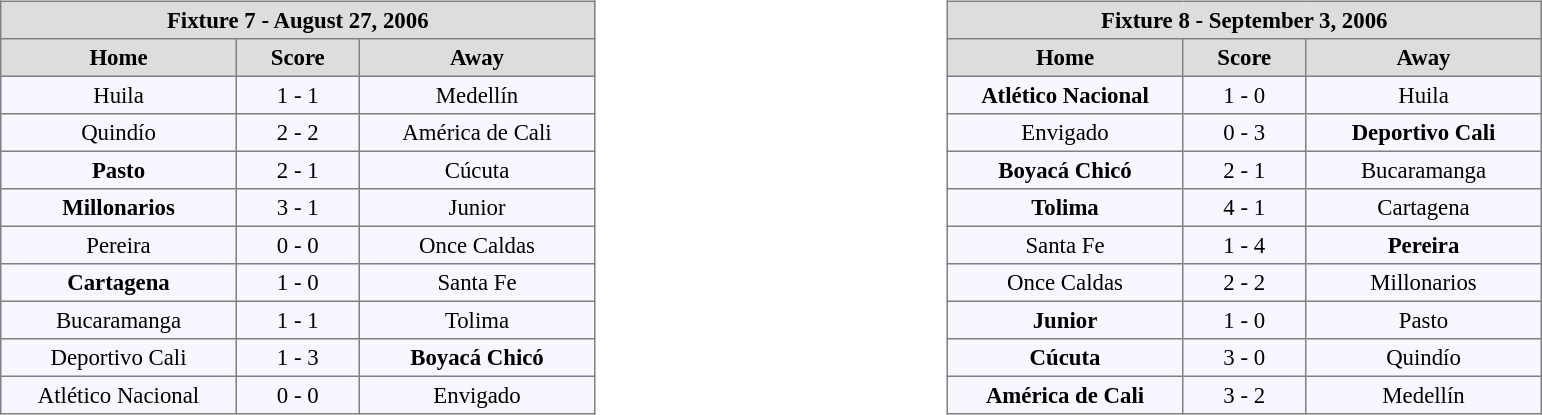<table width=100%>
<tr>
<td valign=top width=50% align=left><br><table align=center bgcolor="#f7f8ff" cellpadding="3" cellspacing="0" border="1" style="font-size: 95%; border: gray solid 1px; border-collapse: collapse;">
<tr align=center bgcolor=#DDDDDD style="color:black;">
<th colspan=3 align=center>Fixture 7 - August 27, 2006</th>
</tr>
<tr align=center bgcolor=#DDDDDD style="color:black;">
<th width="150">Home</th>
<th width="75">Score</th>
<th width="150">Away</th>
</tr>
<tr align=center>
<td>Huila</td>
<td>1 - 1</td>
<td>Medellín</td>
</tr>
<tr align=center>
<td>Quindío</td>
<td>2 - 2</td>
<td>América de Cali</td>
</tr>
<tr align=center>
<td><strong>Pasto</strong></td>
<td>2 - 1</td>
<td>Cúcuta</td>
</tr>
<tr align=center>
<td><strong>Millonarios</strong></td>
<td>3 - 1</td>
<td>Junior</td>
</tr>
<tr align=center>
<td>Pereira</td>
<td>0 - 0</td>
<td>Once Caldas</td>
</tr>
<tr align=center>
<td><strong>Cartagena</strong></td>
<td>1 - 0</td>
<td>Santa Fe</td>
</tr>
<tr align=center>
<td>Bucaramanga</td>
<td>1 - 1</td>
<td>Tolima</td>
</tr>
<tr align=center>
<td>Deportivo Cali</td>
<td>1 - 3</td>
<td><strong>Boyacá Chicó</strong></td>
</tr>
<tr align=center>
<td>Atlético Nacional</td>
<td>0 - 0</td>
<td>Envigado</td>
</tr>
</table>
</td>
<td valign=top width=50% align=left><br><table align=center bgcolor="#f7f8ff" cellpadding="3" cellspacing="0" border="1" style="font-size: 95%; border: gray solid 1px; border-collapse: collapse;">
<tr align=center bgcolor=#DDDDDD style="color:black;">
<th colspan=3 align=center>Fixture 8 - September 3, 2006</th>
</tr>
<tr align=center bgcolor=#DDDDDD style="color:black;">
<th width="150">Home</th>
<th width="75">Score</th>
<th width="150">Away</th>
</tr>
<tr align=center>
<td><strong>Atlético Nacional</strong></td>
<td>1 - 0</td>
<td>Huila</td>
</tr>
<tr align=center>
<td>Envigado</td>
<td>0 - 3</td>
<td><strong>Deportivo Cali</strong></td>
</tr>
<tr align=center>
<td><strong>Boyacá Chicó</strong></td>
<td>2 - 1</td>
<td>Bucaramanga</td>
</tr>
<tr align=center>
<td><strong>Tolima</strong></td>
<td>4 - 1</td>
<td>Cartagena</td>
</tr>
<tr align=center>
<td>Santa Fe</td>
<td>1 - 4</td>
<td><strong>Pereira</strong></td>
</tr>
<tr align=center>
<td>Once Caldas</td>
<td>2 - 2</td>
<td>Millonarios</td>
</tr>
<tr align=center>
<td><strong>Junior</strong></td>
<td>1 - 0</td>
<td>Pasto</td>
</tr>
<tr align=center>
<td><strong>Cúcuta</strong></td>
<td>3 - 0</td>
<td>Quindío</td>
</tr>
<tr align=center>
<td><strong>América de Cali</strong></td>
<td>3 - 2</td>
<td>Medellín</td>
</tr>
</table>
</td>
</tr>
</table>
